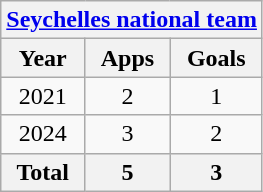<table class="wikitable" style="text-align:center">
<tr>
<th colspan=3><a href='#'>Seychelles national team</a></th>
</tr>
<tr>
<th>Year</th>
<th>Apps</th>
<th>Goals</th>
</tr>
<tr>
<td>2021</td>
<td>2</td>
<td>1</td>
</tr>
<tr>
<td>2024</td>
<td>3</td>
<td>2</td>
</tr>
<tr>
<th>Total</th>
<th>5</th>
<th>3</th>
</tr>
</table>
